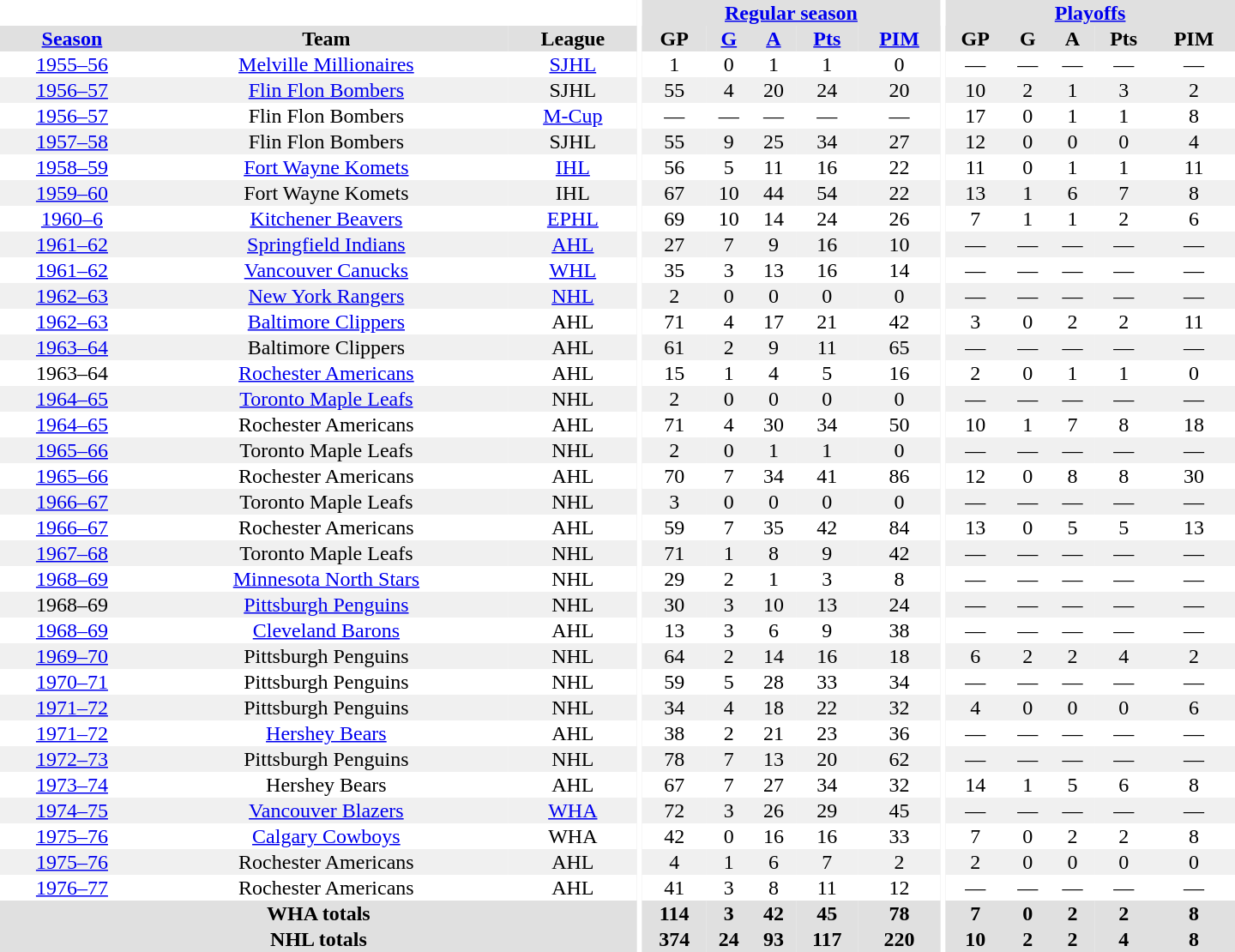<table border="0" cellpadding="1" cellspacing="0" style="text-align:center; width:60em">
<tr bgcolor="#e0e0e0">
<th colspan="3" bgcolor="#ffffff"></th>
<th rowspan="100" bgcolor="#ffffff"></th>
<th colspan="5"><a href='#'>Regular season</a></th>
<th rowspan="100" bgcolor="#ffffff"></th>
<th colspan="5"><a href='#'>Playoffs</a></th>
</tr>
<tr bgcolor="#e0e0e0">
<th><a href='#'>Season</a></th>
<th>Team</th>
<th>League</th>
<th>GP</th>
<th><a href='#'>G</a></th>
<th><a href='#'>A</a></th>
<th><a href='#'>Pts</a></th>
<th><a href='#'>PIM</a></th>
<th>GP</th>
<th>G</th>
<th>A</th>
<th>Pts</th>
<th>PIM</th>
</tr>
<tr>
<td><a href='#'>1955–56</a></td>
<td><a href='#'>Melville Millionaires</a></td>
<td><a href='#'>SJHL</a></td>
<td>1</td>
<td>0</td>
<td>1</td>
<td>1</td>
<td>0</td>
<td>—</td>
<td>—</td>
<td>—</td>
<td>—</td>
<td>—</td>
</tr>
<tr bgcolor="#f0f0f0">
<td><a href='#'>1956–57</a></td>
<td><a href='#'>Flin Flon Bombers</a></td>
<td>SJHL</td>
<td>55</td>
<td>4</td>
<td>20</td>
<td>24</td>
<td>20</td>
<td>10</td>
<td>2</td>
<td>1</td>
<td>3</td>
<td>2</td>
</tr>
<tr>
<td><a href='#'>1956–57</a></td>
<td>Flin Flon Bombers</td>
<td><a href='#'>M-Cup</a></td>
<td>—</td>
<td>—</td>
<td>—</td>
<td>—</td>
<td>—</td>
<td>17</td>
<td>0</td>
<td>1</td>
<td>1</td>
<td>8</td>
</tr>
<tr bgcolor="#f0f0f0">
<td><a href='#'>1957–58</a></td>
<td>Flin Flon Bombers</td>
<td>SJHL</td>
<td>55</td>
<td>9</td>
<td>25</td>
<td>34</td>
<td>27</td>
<td>12</td>
<td>0</td>
<td>0</td>
<td>0</td>
<td>4</td>
</tr>
<tr>
<td><a href='#'>1958–59</a></td>
<td><a href='#'>Fort Wayne Komets</a></td>
<td><a href='#'>IHL</a></td>
<td>56</td>
<td>5</td>
<td>11</td>
<td>16</td>
<td>22</td>
<td>11</td>
<td>0</td>
<td>1</td>
<td>1</td>
<td>11</td>
</tr>
<tr bgcolor="#f0f0f0">
<td><a href='#'>1959–60</a></td>
<td>Fort Wayne Komets</td>
<td>IHL</td>
<td>67</td>
<td>10</td>
<td>44</td>
<td>54</td>
<td>22</td>
<td>13</td>
<td>1</td>
<td>6</td>
<td>7</td>
<td>8</td>
</tr>
<tr>
<td><a href='#'>1960–6</a></td>
<td><a href='#'>Kitchener Beavers</a></td>
<td><a href='#'>EPHL</a></td>
<td>69</td>
<td>10</td>
<td>14</td>
<td>24</td>
<td>26</td>
<td>7</td>
<td>1</td>
<td>1</td>
<td>2</td>
<td>6</td>
</tr>
<tr bgcolor="#f0f0f0">
<td><a href='#'>1961–62</a></td>
<td><a href='#'>Springfield Indians</a></td>
<td><a href='#'>AHL</a></td>
<td>27</td>
<td>7</td>
<td>9</td>
<td>16</td>
<td>10</td>
<td>—</td>
<td>—</td>
<td>—</td>
<td>—</td>
<td>—</td>
</tr>
<tr>
<td><a href='#'>1961–62</a></td>
<td><a href='#'>Vancouver Canucks</a></td>
<td><a href='#'>WHL</a></td>
<td>35</td>
<td>3</td>
<td>13</td>
<td>16</td>
<td>14</td>
<td>—</td>
<td>—</td>
<td>—</td>
<td>—</td>
<td>—</td>
</tr>
<tr bgcolor="#f0f0f0">
<td><a href='#'>1962–63</a></td>
<td><a href='#'>New York Rangers</a></td>
<td><a href='#'>NHL</a></td>
<td>2</td>
<td>0</td>
<td>0</td>
<td>0</td>
<td>0</td>
<td>—</td>
<td>—</td>
<td>—</td>
<td>—</td>
<td>—</td>
</tr>
<tr>
<td><a href='#'>1962–63</a></td>
<td><a href='#'>Baltimore Clippers</a></td>
<td>AHL</td>
<td>71</td>
<td>4</td>
<td>17</td>
<td>21</td>
<td>42</td>
<td>3</td>
<td>0</td>
<td>2</td>
<td>2</td>
<td>11</td>
</tr>
<tr bgcolor="#f0f0f0">
<td><a href='#'>1963–64</a></td>
<td>Baltimore Clippers</td>
<td>AHL</td>
<td>61</td>
<td>2</td>
<td>9</td>
<td>11</td>
<td>65</td>
<td>—</td>
<td>—</td>
<td>—</td>
<td>—</td>
<td>—</td>
</tr>
<tr>
<td>1963–64</td>
<td><a href='#'>Rochester Americans</a></td>
<td>AHL</td>
<td>15</td>
<td>1</td>
<td>4</td>
<td>5</td>
<td>16</td>
<td>2</td>
<td>0</td>
<td>1</td>
<td>1</td>
<td>0</td>
</tr>
<tr bgcolor="#f0f0f0">
<td><a href='#'>1964–65</a></td>
<td><a href='#'>Toronto Maple Leafs</a></td>
<td>NHL</td>
<td>2</td>
<td>0</td>
<td>0</td>
<td>0</td>
<td>0</td>
<td>—</td>
<td>—</td>
<td>—</td>
<td>—</td>
<td>—</td>
</tr>
<tr>
<td><a href='#'>1964–65</a></td>
<td>Rochester Americans</td>
<td>AHL</td>
<td>71</td>
<td>4</td>
<td>30</td>
<td>34</td>
<td>50</td>
<td>10</td>
<td>1</td>
<td>7</td>
<td>8</td>
<td>18</td>
</tr>
<tr bgcolor="#f0f0f0">
<td><a href='#'>1965–66</a></td>
<td>Toronto Maple Leafs</td>
<td>NHL</td>
<td>2</td>
<td>0</td>
<td>1</td>
<td>1</td>
<td>0</td>
<td>—</td>
<td>—</td>
<td>—</td>
<td>—</td>
<td>—</td>
</tr>
<tr>
<td><a href='#'>1965–66</a></td>
<td>Rochester Americans</td>
<td>AHL</td>
<td>70</td>
<td>7</td>
<td>34</td>
<td>41</td>
<td>86</td>
<td>12</td>
<td>0</td>
<td>8</td>
<td>8</td>
<td>30</td>
</tr>
<tr bgcolor="#f0f0f0">
<td><a href='#'>1966–67</a></td>
<td>Toronto Maple Leafs</td>
<td>NHL</td>
<td>3</td>
<td>0</td>
<td>0</td>
<td>0</td>
<td>0</td>
<td>—</td>
<td>—</td>
<td>—</td>
<td>—</td>
<td>—</td>
</tr>
<tr>
<td><a href='#'>1966–67</a></td>
<td>Rochester Americans</td>
<td>AHL</td>
<td>59</td>
<td>7</td>
<td>35</td>
<td>42</td>
<td>84</td>
<td>13</td>
<td>0</td>
<td>5</td>
<td>5</td>
<td>13</td>
</tr>
<tr bgcolor="#f0f0f0">
<td><a href='#'>1967–68</a></td>
<td>Toronto Maple Leafs</td>
<td>NHL</td>
<td>71</td>
<td>1</td>
<td>8</td>
<td>9</td>
<td>42</td>
<td>—</td>
<td>—</td>
<td>—</td>
<td>—</td>
<td>—</td>
</tr>
<tr>
<td><a href='#'>1968–69</a></td>
<td><a href='#'>Minnesota North Stars</a></td>
<td>NHL</td>
<td>29</td>
<td>2</td>
<td>1</td>
<td>3</td>
<td>8</td>
<td>—</td>
<td>—</td>
<td>—</td>
<td>—</td>
<td>—</td>
</tr>
<tr bgcolor="#f0f0f0">
<td>1968–69</td>
<td><a href='#'>Pittsburgh Penguins</a></td>
<td>NHL</td>
<td>30</td>
<td>3</td>
<td>10</td>
<td>13</td>
<td>24</td>
<td>—</td>
<td>—</td>
<td>—</td>
<td>—</td>
<td>—</td>
</tr>
<tr>
<td><a href='#'>1968–69</a></td>
<td><a href='#'>Cleveland Barons</a></td>
<td>AHL</td>
<td>13</td>
<td>3</td>
<td>6</td>
<td>9</td>
<td>38</td>
<td>—</td>
<td>—</td>
<td>—</td>
<td>—</td>
<td>—</td>
</tr>
<tr bgcolor="#f0f0f0">
<td><a href='#'>1969–70</a></td>
<td>Pittsburgh Penguins</td>
<td>NHL</td>
<td>64</td>
<td>2</td>
<td>14</td>
<td>16</td>
<td>18</td>
<td>6</td>
<td>2</td>
<td>2</td>
<td>4</td>
<td>2</td>
</tr>
<tr>
<td><a href='#'>1970–71</a></td>
<td>Pittsburgh Penguins</td>
<td>NHL</td>
<td>59</td>
<td>5</td>
<td>28</td>
<td>33</td>
<td>34</td>
<td>—</td>
<td>—</td>
<td>—</td>
<td>—</td>
<td>—</td>
</tr>
<tr bgcolor="#f0f0f0">
<td><a href='#'>1971–72</a></td>
<td>Pittsburgh Penguins</td>
<td>NHL</td>
<td>34</td>
<td>4</td>
<td>18</td>
<td>22</td>
<td>32</td>
<td>4</td>
<td>0</td>
<td>0</td>
<td>0</td>
<td>6</td>
</tr>
<tr>
<td><a href='#'>1971–72</a></td>
<td><a href='#'>Hershey Bears</a></td>
<td>AHL</td>
<td>38</td>
<td>2</td>
<td>21</td>
<td>23</td>
<td>36</td>
<td>—</td>
<td>—</td>
<td>—</td>
<td>—</td>
<td>—</td>
</tr>
<tr bgcolor="#f0f0f0">
<td><a href='#'>1972–73</a></td>
<td>Pittsburgh Penguins</td>
<td>NHL</td>
<td>78</td>
<td>7</td>
<td>13</td>
<td>20</td>
<td>62</td>
<td>—</td>
<td>—</td>
<td>—</td>
<td>—</td>
<td>—</td>
</tr>
<tr>
<td><a href='#'>1973–74</a></td>
<td>Hershey Bears</td>
<td>AHL</td>
<td>67</td>
<td>7</td>
<td>27</td>
<td>34</td>
<td>32</td>
<td>14</td>
<td>1</td>
<td>5</td>
<td>6</td>
<td>8</td>
</tr>
<tr bgcolor="#f0f0f0">
<td><a href='#'>1974–75</a></td>
<td><a href='#'>Vancouver Blazers</a></td>
<td><a href='#'>WHA</a></td>
<td>72</td>
<td>3</td>
<td>26</td>
<td>29</td>
<td>45</td>
<td>—</td>
<td>—</td>
<td>—</td>
<td>—</td>
<td>—</td>
</tr>
<tr>
<td><a href='#'>1975–76</a></td>
<td><a href='#'>Calgary Cowboys</a></td>
<td>WHA</td>
<td>42</td>
<td>0</td>
<td>16</td>
<td>16</td>
<td>33</td>
<td>7</td>
<td>0</td>
<td>2</td>
<td>2</td>
<td>8</td>
</tr>
<tr bgcolor="#f0f0f0">
<td><a href='#'>1975–76</a></td>
<td>Rochester Americans</td>
<td>AHL</td>
<td>4</td>
<td>1</td>
<td>6</td>
<td>7</td>
<td>2</td>
<td>2</td>
<td>0</td>
<td>0</td>
<td>0</td>
<td>0</td>
</tr>
<tr>
<td><a href='#'>1976–77</a></td>
<td>Rochester Americans</td>
<td>AHL</td>
<td>41</td>
<td>3</td>
<td>8</td>
<td>11</td>
<td>12</td>
<td>—</td>
<td>—</td>
<td>—</td>
<td>—</td>
<td>—</td>
</tr>
<tr bgcolor="#e0e0e0">
<th colspan="3">WHA totals</th>
<th>114</th>
<th>3</th>
<th>42</th>
<th>45</th>
<th>78</th>
<th>7</th>
<th>0</th>
<th>2</th>
<th>2</th>
<th>8</th>
</tr>
<tr bgcolor="#e0e0e0">
<th colspan="3">NHL totals</th>
<th>374</th>
<th>24</th>
<th>93</th>
<th>117</th>
<th>220</th>
<th>10</th>
<th>2</th>
<th>2</th>
<th>4</th>
<th>8</th>
</tr>
</table>
